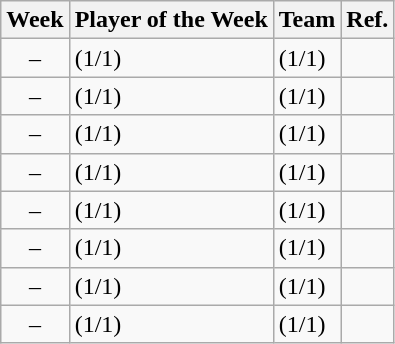<table class="wikitable sortable" style="text-align:left">
<tr>
<th>Week</th>
<th>Player of the Week</th>
<th>Team</th>
<th class=unsortable>Ref.</th>
</tr>
<tr>
<td align=center>–</td>
<td>(1/1)</td>
<td>(1/1)</td>
<td align=center></td>
</tr>
<tr>
<td align=center>–</td>
<td>(1/1)</td>
<td>(1/1)</td>
<td align=center></td>
</tr>
<tr>
<td align=center>–</td>
<td>(1/1)</td>
<td>(1/1)</td>
<td align=center></td>
</tr>
<tr>
<td align=center>–</td>
<td>(1/1)</td>
<td>(1/1)</td>
<td align=center></td>
</tr>
<tr>
<td align=center>–</td>
<td>(1/1)</td>
<td>(1/1)</td>
<td align=center></td>
</tr>
<tr>
<td align=center>–</td>
<td>(1/1)</td>
<td>(1/1)</td>
<td align=center></td>
</tr>
<tr>
<td align=center>–</td>
<td>(1/1)</td>
<td>(1/1)</td>
<td align=center></td>
</tr>
<tr>
<td align=center>–</td>
<td>(1/1)</td>
<td>(1/1)</td>
<td align=center></td>
</tr>
</table>
